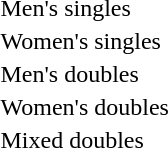<table>
<tr>
<td>Men's singles</td>
<td></td>
<td></td>
<td></td>
</tr>
<tr>
<td>Women's singles</td>
<td></td>
<td></td>
<td></td>
</tr>
<tr>
<td>Men's doubles</td>
<td><br></td>
<td><br></td>
<td><br></td>
</tr>
<tr>
<td>Women's doubles</td>
<td><br></td>
<td><br></td>
<td><br></td>
</tr>
<tr>
<td>Mixed doubles</td>
<td><br></td>
<td><br></td>
<td><br></td>
</tr>
</table>
